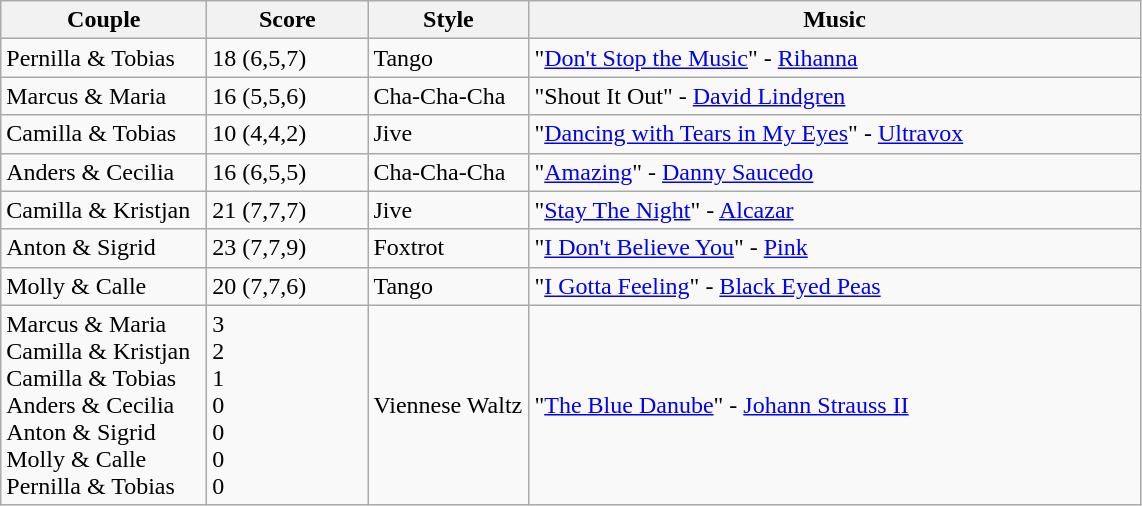<table class="wikitable">
<tr>
<th width="130">Couple</th>
<th width="100">Score</th>
<th width="100">Style</th>
<th width="400">Music</th>
</tr>
<tr>
<td>Pernilla & Tobias</td>
<td>18 (6,5,7)</td>
<td>Tango</td>
<td>"<a href='#'>Don't Stop the Music</a>" - <a href='#'>Rihanna</a></td>
</tr>
<tr>
<td>Marcus & Maria</td>
<td>16 (5,5,6)</td>
<td>Cha-Cha-Cha</td>
<td>"Shout It Out" - <a href='#'>David Lindgren</a></td>
</tr>
<tr>
<td>Camilla & Tobias</td>
<td>10 (4,4,2)</td>
<td>Jive</td>
<td>"<a href='#'>Dancing with Tears in My Eyes</a>" - <a href='#'>Ultravox</a></td>
</tr>
<tr>
<td>Anders & Cecilia</td>
<td>16 (6,5,5)</td>
<td>Cha-Cha-Cha</td>
<td>"<a href='#'>Amazing</a>" - <a href='#'>Danny Saucedo</a></td>
</tr>
<tr>
<td>Camilla & Kristjan</td>
<td>21 (7,7,7)</td>
<td>Jive</td>
<td>"<a href='#'>Stay The Night</a>" - <a href='#'>Alcazar</a></td>
</tr>
<tr>
<td>Anton & Sigrid</td>
<td>23 (7,7,9)</td>
<td>Foxtrot</td>
<td>"<a href='#'>I Don't Believe You</a>" - <a href='#'>Pink</a></td>
</tr>
<tr>
<td>Molly & Calle</td>
<td>20 (7,7,6)</td>
<td>Tango</td>
<td>"<a href='#'>I Gotta Feeling</a>" - <a href='#'>Black Eyed Peas</a></td>
</tr>
<tr>
<td>Marcus & Maria<br>Camilla & Kristjan<br>Camilla & Tobias<br>Anders & Cecilia<br>Anton & Sigrid<br>Molly & Calle<br>Pernilla & Tobias</td>
<td>3<br>2<br>1<br>0<br>0<br>0<br>0</td>
<td>Viennese Waltz</td>
<td>"<a href='#'>The Blue Danube</a>" - <a href='#'>Johann Strauss II</a></td>
</tr>
</table>
